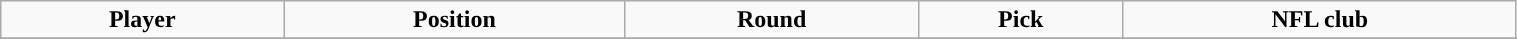<table class="wikitable" width="80%">
<tr align="center">
<td><strong>Player</strong></td>
<td><strong>Position</strong></td>
<td><strong>Round</strong></td>
<td><strong>Pick</strong></td>
<td><strong>NFL club</strong></td>
</tr>
<tr align="center" bgcolor="">
</tr>
</table>
